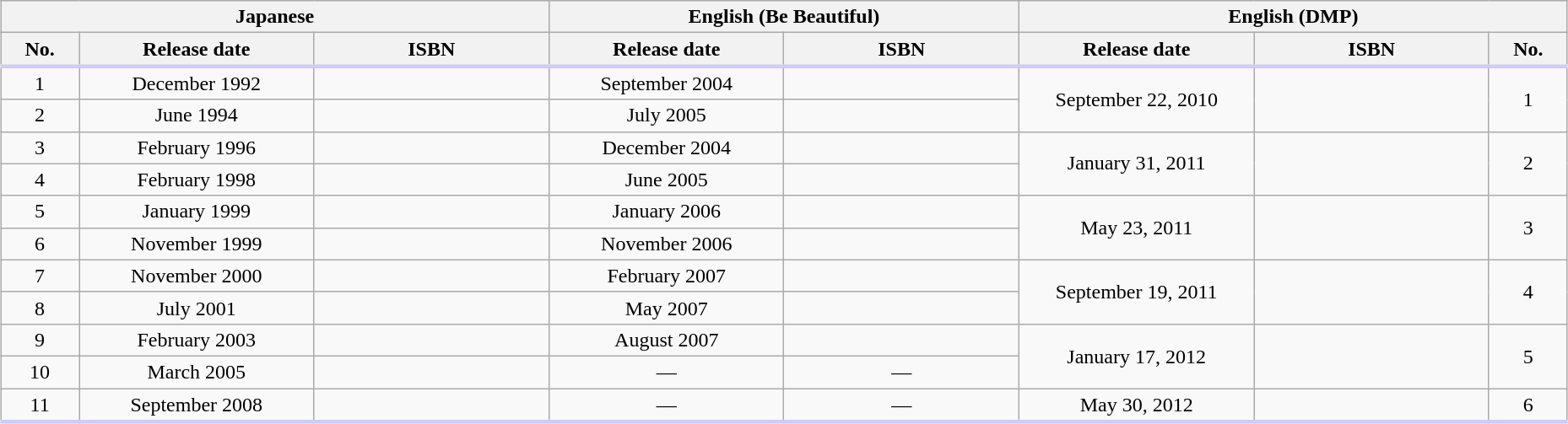<table class="wikitable" style="width: 98%; margin: auto; clear: both;">
<tr>
<th colspan="3">Japanese</th>
<th colspan="2">English (Be Beautiful)</th>
<th colspan="3">English (DMP)</th>
</tr>
<tr style="border-bottom:3px solid #CCF">
<th width="5%">No.</th>
<th width="15%">Release date</th>
<th width="15%">ISBN</th>
<th width="15%">Release date</th>
<th width="15%">ISBN</th>
<th width="15%">Release date</th>
<th width="15%">ISBN</th>
<th width="5%">No.</th>
</tr>
<tr style="text-align: center">
<td>1</td>
<td>December 1992</td>
<td></td>
<td>September 2004</td>
<td></td>
<td rowspan="2">September 22, 2010</td>
<td rowspan="2"></td>
<td rowspan="2">1</td>
</tr>
<tr style="text-align: center">
<td>2</td>
<td>June 1994</td>
<td></td>
<td>July 2005</td>
<td><br></td>
</tr>
<tr style="text-align: center">
<td>3</td>
<td>February 1996</td>
<td></td>
<td>December 2004</td>
<td></td>
<td rowspan="2">January 31, 2011</td>
<td rowspan="2"></td>
<td rowspan="2">2</td>
</tr>
<tr style="text-align: center">
<td>4</td>
<td>February 1998</td>
<td></td>
<td>June 2005</td>
<td></td>
</tr>
<tr style="text-align: center">
<td>5</td>
<td>January 1999</td>
<td></td>
<td>January 2006</td>
<td></td>
<td rowspan="2">May 23, 2011</td>
<td rowspan="2"></td>
<td rowspan="2">3</td>
</tr>
<tr style="text-align: center">
<td>6</td>
<td>November 1999</td>
<td></td>
<td>November 2006</td>
<td></td>
</tr>
<tr style="text-align: center">
<td>7</td>
<td>November 2000</td>
<td></td>
<td>February 2007</td>
<td></td>
<td rowspan="2">September 19, 2011</td>
<td rowspan="2"></td>
<td rowspan="2">4</td>
</tr>
<tr style="text-align: center">
<td>8</td>
<td>July 2001</td>
<td></td>
<td>May 2007</td>
<td></td>
</tr>
<tr style="text-align: center">
<td>9</td>
<td>February 2003</td>
<td></td>
<td>August 2007</td>
<td></td>
<td rowspan="2">January 17, 2012</td>
<td rowspan="2"></td>
<td rowspan="2">5</td>
</tr>
<tr style="text-align: center">
<td>10</td>
<td>March 2005</td>
<td></td>
<td>—</td>
<td>—</td>
</tr>
<tr style="text-align: center; border-bottom:3px solid #CCF">
<td>11</td>
<td>September 2008</td>
<td></td>
<td>—</td>
<td>—</td>
<td>May 30, 2012</td>
<td></td>
<td>6</td>
</tr>
</table>
